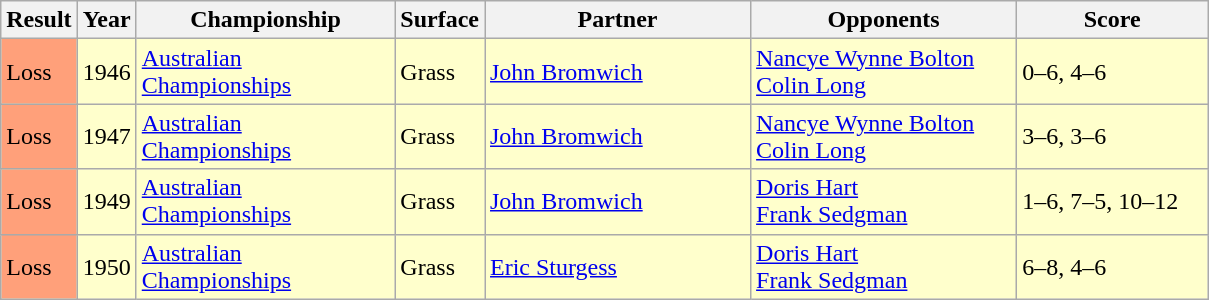<table class="sortable wikitable">
<tr>
<th style="width:40px">Result</th>
<th style="width:30px">Year</th>
<th style="width:165px">Championship</th>
<th style="width:50px">Surface</th>
<th style="width:170px">Partner</th>
<th style="width:170px">Opponents</th>
<th style="width:120px" class="unsortable">Score</th>
</tr>
<tr style="background:#ffc;">
<td style="background:#ffa07a;">Loss</td>
<td>1946</td>
<td><a href='#'>Australian Championships</a></td>
<td>Grass</td>
<td> <a href='#'>John Bromwich</a></td>
<td> <a href='#'>Nancye Wynne Bolton</a> <br>  <a href='#'>Colin Long</a></td>
<td>0–6, 4–6</td>
</tr>
<tr style="background:#ffc;">
<td style="background:#ffa07a;">Loss</td>
<td>1947</td>
<td><a href='#'>Australian Championships</a></td>
<td>Grass</td>
<td> <a href='#'>John Bromwich</a></td>
<td> <a href='#'>Nancye Wynne Bolton</a> <br>  <a href='#'>Colin Long</a></td>
<td>3–6, 3–6</td>
</tr>
<tr style="background:#ffc;">
<td style="background:#ffa07a;">Loss</td>
<td>1949</td>
<td><a href='#'>Australian Championships</a></td>
<td>Grass</td>
<td> <a href='#'>John Bromwich</a></td>
<td> <a href='#'>Doris Hart</a> <br>  <a href='#'>Frank Sedgman</a></td>
<td>1–6, 7–5, 10–12</td>
</tr>
<tr style="background:#ffc;">
<td style="background:#ffa07a;">Loss</td>
<td>1950</td>
<td><a href='#'>Australian Championships</a></td>
<td>Grass</td>
<td> <a href='#'>Eric Sturgess</a></td>
<td> <a href='#'>Doris Hart</a> <br>  <a href='#'>Frank Sedgman</a></td>
<td>6–8, 4–6</td>
</tr>
</table>
